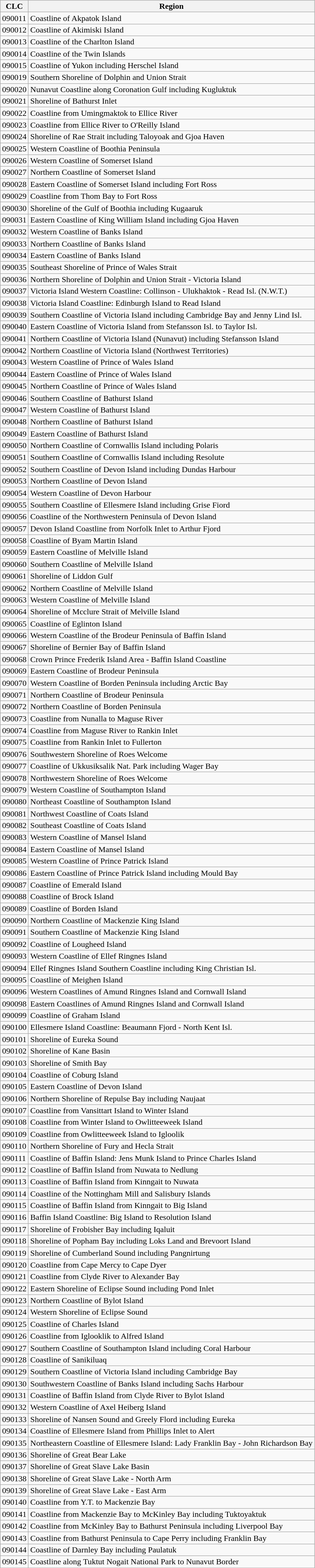<table class="wikitable" style="line-height: 100%;">
<tr>
<th>CLC</th>
<th>Region</th>
</tr>
<tr>
<td>090011</td>
<td>Coastline of Akpatok Island</td>
</tr>
<tr>
<td>090012</td>
<td>Coastline of Akimiski Island</td>
</tr>
<tr>
<td>090013</td>
<td>Coastline of the Charlton Island</td>
</tr>
<tr>
<td>090014</td>
<td>Coastline of the Twin Islands</td>
</tr>
<tr>
<td>090015</td>
<td>Coastline of Yukon including Herschel Island</td>
</tr>
<tr>
<td>090019</td>
<td>Southern Shoreline of Dolphin and Union Strait</td>
</tr>
<tr>
<td>090020</td>
<td>Nunavut Coastline along Coronation Gulf including Kugluktuk</td>
</tr>
<tr>
<td>090021</td>
<td>Shoreline of Bathurst Inlet</td>
</tr>
<tr>
<td>090022</td>
<td>Coastline from Umingmaktok to Ellice River</td>
</tr>
<tr>
<td>090023</td>
<td>Coastline from Ellice River to O'Reilly Island</td>
</tr>
<tr>
<td>090024</td>
<td>Shoreline of Rae Strait including Taloyoak and Gjoa Haven</td>
</tr>
<tr>
<td>090025</td>
<td>Western Coastline of Boothia Peninsula</td>
</tr>
<tr>
<td>090026</td>
<td>Western Coastline of Somerset Island</td>
</tr>
<tr>
<td>090027</td>
<td>Northern Coastline of Somerset Island</td>
</tr>
<tr>
<td>090028</td>
<td>Eastern Coastline of Somerset Island including Fort Ross</td>
</tr>
<tr>
<td>090029</td>
<td>Coastline from Thom Bay to Fort Ross</td>
</tr>
<tr>
<td>090030</td>
<td>Shoreline of the Gulf of Boothia including Kugaaruk</td>
</tr>
<tr>
<td>090031</td>
<td>Eastern Coastline of King William Island including Gjoa Haven</td>
</tr>
<tr>
<td>090032</td>
<td>Western Coastline of Banks Island</td>
</tr>
<tr>
<td>090033</td>
<td>Northern Coastline of Banks Island</td>
</tr>
<tr>
<td>090034</td>
<td>Eastern Coastline of Banks Island</td>
</tr>
<tr>
<td>090035</td>
<td>Southeast Shoreline of Prince of Wales Strait</td>
</tr>
<tr>
<td>090036</td>
<td>Northern Shoreline of Dolphin and Union Strait - Victoria Island</td>
</tr>
<tr>
<td>090037</td>
<td>Victoria Island Western Coastline: Collinson - Ulukhaktok - Read Isl. (N.W.T.)</td>
</tr>
<tr>
<td>090038</td>
<td>Victoria Island Coastline: Edinburgh Island to Read Island</td>
</tr>
<tr>
<td>090039</td>
<td>Southern Coastline of Victoria Island including Cambridge Bay and Jenny Lind Isl.</td>
</tr>
<tr>
<td>090040</td>
<td>Eastern Coastline of Victoria Island from Stefansson Isl. to Taylor Isl.</td>
</tr>
<tr>
<td>090041</td>
<td>Northern Coastline of Victoria Island (Nunavut) including Stefansson Island</td>
</tr>
<tr>
<td>090042</td>
<td>Northern Coastline of Victoria Island (Northwest Territories)</td>
</tr>
<tr>
<td>090043</td>
<td>Western Coastline of Prince of Wales Island</td>
</tr>
<tr>
<td>090044</td>
<td>Eastern Coastline of Prince of Wales Island</td>
</tr>
<tr>
<td>090045</td>
<td>Northern Coastline of Prince of Wales Island</td>
</tr>
<tr>
<td>090046</td>
<td>Southern Coastline of Bathurst Island</td>
</tr>
<tr>
<td>090047</td>
<td>Western Coastline of Bathurst Island</td>
</tr>
<tr>
<td>090048</td>
<td>Northern Coastline of Bathurst Island</td>
</tr>
<tr>
<td>090049</td>
<td>Eastern Coastline of Bathurst Island</td>
</tr>
<tr>
<td>090050</td>
<td>Northern Coastline of Cornwallis Island including Polaris</td>
</tr>
<tr>
<td>090051</td>
<td>Southern Coastline of Cornwallis Island including Resolute</td>
</tr>
<tr>
<td>090052</td>
<td>Southern Coastline of Devon Island including Dundas Harbour</td>
</tr>
<tr>
<td>090053</td>
<td>Northern Coastline of Devon Island</td>
</tr>
<tr>
<td>090054</td>
<td>Western Coastline of Devon Harbour</td>
</tr>
<tr>
<td>090055</td>
<td>Southern Coastline of Ellesmere Island including Grise Fiord</td>
</tr>
<tr>
<td>090056</td>
<td>Coastline of the Northwestern Peninsula of Devon Island</td>
</tr>
<tr>
<td>090057</td>
<td>Devon Island Coastline from Norfolk Inlet to Arthur Fjord</td>
</tr>
<tr>
<td>090058</td>
<td>Coastline of Byam Martin Island</td>
</tr>
<tr>
<td>090059</td>
<td>Eastern Coastline of Melville Island</td>
</tr>
<tr>
<td>090060</td>
<td>Southern Coastline of Melville Island</td>
</tr>
<tr>
<td>090061</td>
<td>Shoreline of Liddon Gulf</td>
</tr>
<tr>
<td>090062</td>
<td>Northern Coastline of Melville Island</td>
</tr>
<tr>
<td>090063</td>
<td>Western Coastline of Melville Island</td>
</tr>
<tr>
<td>090064</td>
<td>Shoreline of Mcclure Strait of Melville Island</td>
</tr>
<tr>
<td>090065</td>
<td>Coastline of Eglinton Island</td>
</tr>
<tr>
<td>090066</td>
<td>Western Coastline of the Brodeur Peninsula of Baffin Island</td>
</tr>
<tr>
<td>090067</td>
<td>Shoreline of Bernier Bay of Baffin Island</td>
</tr>
<tr>
<td>090068</td>
<td>Crown Prince Frederik Island Area - Baffin Island Coastline</td>
</tr>
<tr>
<td>090069</td>
<td>Eastern Coastline of Brodeur Peninsula</td>
</tr>
<tr>
<td>090070</td>
<td>Western Coastline of Borden Peninsula including Arctic Bay</td>
</tr>
<tr>
<td>090071</td>
<td>Northern Coastline of Brodeur Peninsula</td>
</tr>
<tr>
<td>090072</td>
<td>Northern Coastline of Borden Peninsula</td>
</tr>
<tr>
<td>090073</td>
<td>Coastline from Nunalla to Maguse River</td>
</tr>
<tr>
<td>090074</td>
<td>Coastline from Maguse River to Rankin Inlet</td>
</tr>
<tr>
<td>090075</td>
<td>Coastline from Rankin Inlet to Fullerton</td>
</tr>
<tr>
<td>090076</td>
<td>Southwestern Shoreline of Roes Welcome</td>
</tr>
<tr>
<td>090077</td>
<td>Coastline of Ukkusiksalik Nat. Park including Wager Bay</td>
</tr>
<tr>
<td>090078</td>
<td>Northwestern Shoreline of Roes Welcome</td>
</tr>
<tr>
<td>090079</td>
<td>Western Coastline of Southampton Island</td>
</tr>
<tr>
<td>090080</td>
<td>Northeast Coastline of Southampton Island</td>
</tr>
<tr>
<td>090081</td>
<td>Northwest Coastline of Coats Island</td>
</tr>
<tr>
<td>090082</td>
<td>Southeast Coastline of Coats Island</td>
</tr>
<tr>
<td>090083</td>
<td>Western Coastline of Mansel Island</td>
</tr>
<tr>
<td>090084</td>
<td>Eastern Coastline of Mansel Island</td>
</tr>
<tr>
<td>090085</td>
<td>Western Coastline of Prince Patrick Island</td>
</tr>
<tr>
<td>090086</td>
<td>Eastern Coastline of Prince Patrick Island including Mould Bay</td>
</tr>
<tr>
<td>090087</td>
<td>Coastline of Emerald Island</td>
</tr>
<tr>
<td>090088</td>
<td>Coastline of Brock Island</td>
</tr>
<tr>
<td>090089</td>
<td>Coastline of Borden Island</td>
</tr>
<tr>
<td>090090</td>
<td>Northern Coastline of Mackenzie King Island</td>
</tr>
<tr>
<td>090091</td>
<td>Southern Coastline of Mackenzie King Island</td>
</tr>
<tr>
<td>090092</td>
<td>Coastline of Lougheed Island</td>
</tr>
<tr>
<td>090093</td>
<td>Western Coastline of Ellef Ringnes Island</td>
</tr>
<tr>
<td>090094</td>
<td>Ellef Ringnes Island Southern Coastline including King Christian Isl.</td>
</tr>
<tr>
<td>090095</td>
<td>Coastline of Meighen Island</td>
</tr>
<tr>
<td>090096</td>
<td>Western Coastlines of Amund Ringnes Island and Cornwall Island</td>
</tr>
<tr>
<td>090098</td>
<td>Eastern Coastlines of Amund Ringnes Island and Cornwall Island</td>
</tr>
<tr>
<td>090099</td>
<td>Coastline of Graham Island</td>
</tr>
<tr>
<td>090100</td>
<td>Ellesmere Island Coastline: Beaumann Fjord - North Kent Isl.</td>
</tr>
<tr>
<td>090101</td>
<td>Shoreline of Eureka Sound</td>
</tr>
<tr>
<td>090102</td>
<td>Shoreline of Kane Basin</td>
</tr>
<tr>
<td>090103</td>
<td>Shoreline of Smith Bay</td>
</tr>
<tr>
<td>090104</td>
<td>Coastline of Coburg Island</td>
</tr>
<tr>
<td>090105</td>
<td>Eastern Coastline of Devon Island</td>
</tr>
<tr>
<td>090106</td>
<td>Northern Shoreline of Repulse Bay including Naujaat</td>
</tr>
<tr>
<td>090107</td>
<td>Coastline from Vansittart Island to Winter Island</td>
</tr>
<tr>
<td>090108</td>
<td>Coastline from Winter Island to Owlitteeweek Island</td>
</tr>
<tr>
<td>090109</td>
<td>Coastline from Owlitteeweek Island to Igloolik</td>
</tr>
<tr>
<td>090110</td>
<td>Northern Shoreline of Fury and Hecla Strait</td>
</tr>
<tr>
<td>090111</td>
<td>Coastline of Baffin Island: Jens Munk Island to Prince Charles Island</td>
</tr>
<tr>
<td>090112</td>
<td>Coastline of Baffin Island from Nuwata to Nedlung</td>
</tr>
<tr>
<td>090113</td>
<td>Coastline of Baffin Island from Kinngait to Nuwata</td>
</tr>
<tr>
<td>090114</td>
<td>Coastline of the Nottingham Mill and Salisbury Islands</td>
</tr>
<tr>
<td>090115</td>
<td>Coastline of Baffin Island from Kinngait to Big Island</td>
</tr>
<tr>
<td>090116</td>
<td>Baffin Island Coastline: Big Island to Resolution Island</td>
</tr>
<tr>
<td>090117</td>
<td>Shoreline of Frobisher Bay including Iqaluit</td>
</tr>
<tr>
<td>090118</td>
<td>Shoreline of Popham Bay including Loks Land and Brevoort Island</td>
</tr>
<tr>
<td>090119</td>
<td>Shoreline of Cumberland Sound including Pangnirtung</td>
</tr>
<tr>
<td>090120</td>
<td>Coastline from Cape Mercy to Cape Dyer</td>
</tr>
<tr>
<td>090121</td>
<td>Coastline from Clyde River to Alexander Bay</td>
</tr>
<tr>
<td>090122</td>
<td>Eastern Shoreline of Eclipse Sound including Pond Inlet</td>
</tr>
<tr>
<td>090123</td>
<td>Northern Coastline of Bylot Island</td>
</tr>
<tr>
<td>090124</td>
<td>Western Shoreline of Eclipse Sound</td>
</tr>
<tr>
<td>090125</td>
<td>Coastline of Charles Island</td>
</tr>
<tr>
<td>090126</td>
<td>Coastline from Iglooklik to Alfred Island</td>
</tr>
<tr>
<td>090127</td>
<td>Southern Coastline of Southampton Island including Coral Harbour</td>
</tr>
<tr>
<td>090128</td>
<td>Coastline of Sanikiluaq</td>
</tr>
<tr>
<td>090129</td>
<td>Southern Coastline of Victoria Island including Cambridge Bay</td>
</tr>
<tr>
<td>090130</td>
<td>Southwestern Coastline of Banks Island including Sachs Harbour</td>
</tr>
<tr>
<td>090131</td>
<td>Coastline of Baffin Island from Clyde River to Bylot Island</td>
</tr>
<tr>
<td>090132</td>
<td>Western Coastline of Axel Heiberg Island</td>
</tr>
<tr>
<td>090133</td>
<td>Shoreline of Nansen Sound and Greely Flord including Eureka</td>
</tr>
<tr>
<td>090134</td>
<td>Coastline of Ellesmere Island from Phillips Inlet to Alert</td>
</tr>
<tr>
<td>090135</td>
<td>Northeastern Coastline of Ellesmere Island: Lady Franklin Bay - John Richardson Bay</td>
</tr>
<tr>
<td>090136</td>
<td>Shoreline of Great Bear Lake</td>
</tr>
<tr>
<td>090137</td>
<td>Shoreline of Great Slave Lake Basin</td>
</tr>
<tr>
<td>090138</td>
<td>Shoreline of Great Slave Lake - North Arm</td>
</tr>
<tr>
<td>090139</td>
<td>Shoreline of Great Slave Lake - East Arm</td>
</tr>
<tr>
<td>090140</td>
<td>Coastline from Y.T. to Mackenzie Bay</td>
</tr>
<tr>
<td>090141</td>
<td>Coastline from Mackenzie Bay to McKinley Bay including Tuktoyaktuk</td>
</tr>
<tr>
<td>090142</td>
<td>Coastline from McKinley Bay to Bathurst Peninsula including Liverpool Bay</td>
</tr>
<tr>
<td>090143</td>
<td>Coastline from Bathurst Peninsula to Cape Perry including Franklin Bay</td>
</tr>
<tr>
<td>090144</td>
<td>Coastline of Darnley Bay including Paulatuk</td>
</tr>
<tr>
<td>090145</td>
<td>Coastline along Tuktut Nogait National Park to Nunavut Border</td>
</tr>
</table>
